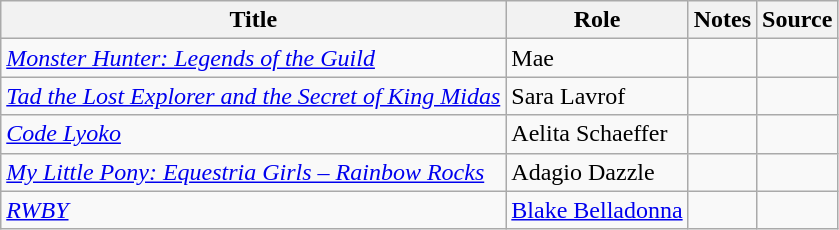<table class="wikitable">
<tr>
<th>Title</th>
<th>Role</th>
<th>Notes</th>
<th>Source</th>
</tr>
<tr>
<td><em><a href='#'>Monster Hunter: Legends of the Guild</a></em></td>
<td>Mae</td>
<td></td>
<td></td>
</tr>
<tr>
<td><em><a href='#'>Tad the Lost Explorer and the Secret of King Midas</a></em></td>
<td>Sara Lavrof</td>
<td></td>
<td></td>
</tr>
<tr>
<td><em><a href='#'>Code Lyoko</a></em></td>
<td>Aelita Schaeffer</td>
<td></td>
<td></td>
</tr>
<tr>
<td><em><a href='#'>My Little Pony: Equestria Girls – Rainbow Rocks</a></em></td>
<td>Adagio Dazzle</td>
<td></td>
<td></td>
</tr>
<tr>
<td><em><a href='#'>RWBY</a></em></td>
<td><a href='#'>Blake Belladonna</a></td>
<td></td>
<td></td>
</tr>
</table>
